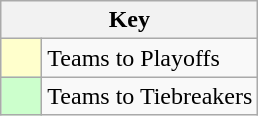<table class="wikitable" style="text-align: center;">
<tr>
<th colspan=2>Key</th>
</tr>
<tr>
<td style="background:#ffffcc; width:20px;"></td>
<td align=left>Teams to Playoffs</td>
</tr>
<tr>
<td style="background:#ccffcc; width:20px;"></td>
<td align=left>Teams to Tiebreakers</td>
</tr>
</table>
